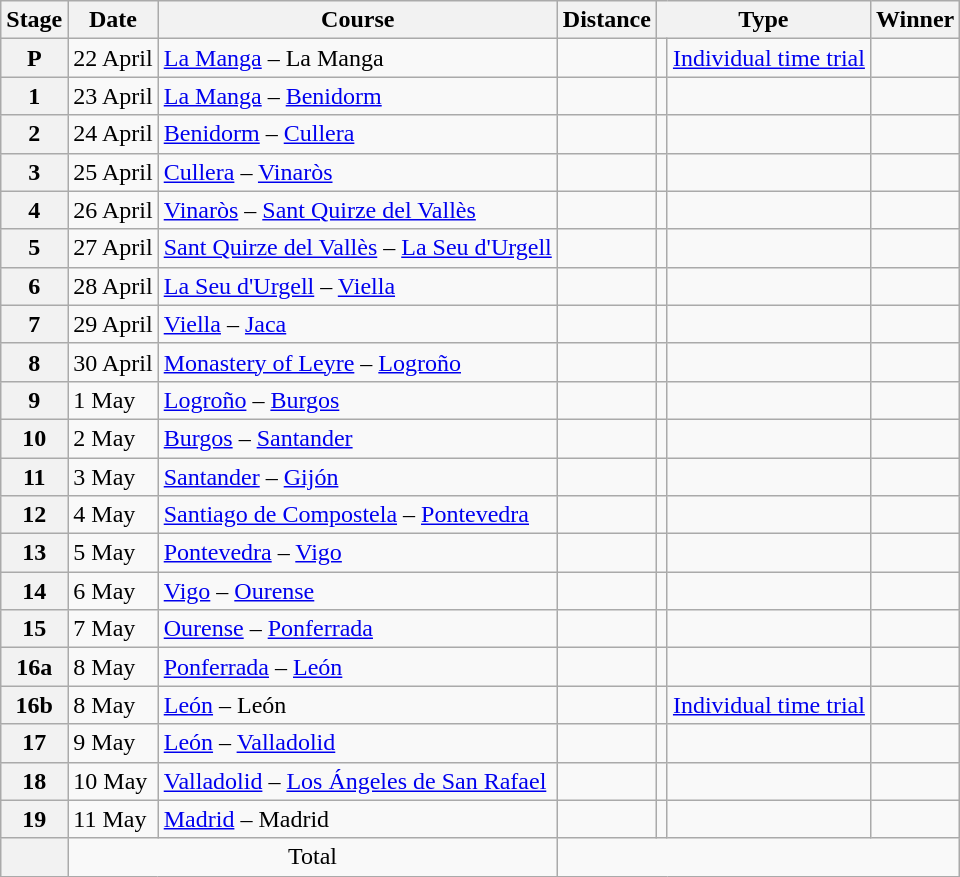<table class="wikitable">
<tr>
<th scope="col">Stage</th>
<th scope="col">Date</th>
<th scope="col">Course</th>
<th scope="col">Distance</th>
<th scope="col" colspan="2">Type</th>
<th scope="col">Winner</th>
</tr>
<tr>
<th scope="row">P</th>
<td>22 April</td>
<td><a href='#'>La Manga</a> – La Manga</td>
<td style="text-align:center;"></td>
<td></td>
<td><a href='#'>Individual time trial</a></td>
<td></td>
</tr>
<tr>
<th scope="row">1</th>
<td>23 April</td>
<td><a href='#'>La Manga</a> – <a href='#'>Benidorm</a></td>
<td style="text-align:center;"></td>
<td></td>
<td></td>
<td></td>
</tr>
<tr>
<th scope="row">2</th>
<td>24 April</td>
<td><a href='#'>Benidorm</a> – <a href='#'>Cullera</a></td>
<td style="text-align:center;"></td>
<td></td>
<td></td>
<td></td>
</tr>
<tr>
<th scope="row">3</th>
<td>25 April</td>
<td><a href='#'>Cullera</a> – <a href='#'>Vinaròs</a></td>
<td style="text-align:center;"></td>
<td></td>
<td></td>
<td></td>
</tr>
<tr>
<th scope="row">4</th>
<td>26 April</td>
<td><a href='#'>Vinaròs</a> – <a href='#'>Sant Quirze del Vallès</a></td>
<td style="text-align:center;"></td>
<td></td>
<td></td>
<td></td>
</tr>
<tr>
<th scope="row">5</th>
<td>27 April</td>
<td><a href='#'>Sant Quirze del Vallès</a> – <a href='#'>La Seu d'Urgell</a></td>
<td style="text-align:center;"></td>
<td></td>
<td></td>
<td></td>
</tr>
<tr>
<th scope="row">6</th>
<td>28 April</td>
<td><a href='#'>La Seu d'Urgell</a> – <a href='#'>Viella</a></td>
<td style="text-align:center;"></td>
<td></td>
<td></td>
<td></td>
</tr>
<tr>
<th scope="row">7</th>
<td>29 April</td>
<td><a href='#'>Viella</a> – <a href='#'>Jaca</a></td>
<td style="text-align:center;"></td>
<td></td>
<td></td>
<td></td>
</tr>
<tr>
<th scope="row">8</th>
<td>30 April</td>
<td><a href='#'>Monastery of Leyre</a> – <a href='#'>Logroño</a></td>
<td style="text-align:center;"></td>
<td></td>
<td></td>
<td></td>
</tr>
<tr>
<th scope="row">9</th>
<td>1 May</td>
<td><a href='#'>Logroño</a> – <a href='#'>Burgos</a></td>
<td style="text-align:center;"></td>
<td></td>
<td></td>
<td></td>
</tr>
<tr>
<th scope="row">10</th>
<td>2 May</td>
<td><a href='#'>Burgos</a> – <a href='#'>Santander</a></td>
<td style="text-align:center;"></td>
<td></td>
<td></td>
<td></td>
</tr>
<tr>
<th scope="row">11</th>
<td>3 May</td>
<td><a href='#'>Santander</a> – <a href='#'>Gijón</a></td>
<td style="text-align:center;"></td>
<td></td>
<td></td>
<td></td>
</tr>
<tr>
<th scope="row">12</th>
<td>4 May</td>
<td><a href='#'>Santiago de Compostela</a> – <a href='#'>Pontevedra</a></td>
<td style="text-align:center;"></td>
<td></td>
<td></td>
<td></td>
</tr>
<tr>
<th scope="row">13</th>
<td>5 May</td>
<td><a href='#'>Pontevedra</a> – <a href='#'>Vigo</a></td>
<td style="text-align:center;"></td>
<td></td>
<td></td>
<td></td>
</tr>
<tr>
<th scope="row">14</th>
<td>6 May</td>
<td><a href='#'>Vigo</a> – <a href='#'>Ourense</a></td>
<td style="text-align:center;"></td>
<td></td>
<td></td>
<td></td>
</tr>
<tr>
<th scope="row">15</th>
<td>7 May</td>
<td><a href='#'>Ourense</a> – <a href='#'>Ponferrada</a></td>
<td style="text-align:center;"></td>
<td></td>
<td></td>
<td></td>
</tr>
<tr>
<th scope="row">16a</th>
<td>8 May</td>
<td><a href='#'>Ponferrada</a> – <a href='#'>León</a></td>
<td style="text-align:center;"></td>
<td></td>
<td></td>
<td></td>
</tr>
<tr>
<th scope="row">16b</th>
<td>8 May</td>
<td><a href='#'>León</a> – León</td>
<td style="text-align:center;"></td>
<td></td>
<td><a href='#'>Individual time trial</a></td>
<td></td>
</tr>
<tr>
<th scope="row">17</th>
<td>9 May</td>
<td><a href='#'>León</a> – <a href='#'>Valladolid</a></td>
<td style="text-align:center;"></td>
<td></td>
<td></td>
<td></td>
</tr>
<tr>
<th scope="row">18</th>
<td>10 May</td>
<td><a href='#'>Valladolid</a> – <a href='#'>Los Ángeles de San Rafael</a></td>
<td style="text-align:center;"></td>
<td></td>
<td></td>
<td></td>
</tr>
<tr>
<th scope="row">19</th>
<td>11 May</td>
<td><a href='#'>Madrid</a> – Madrid</td>
<td style="text-align:center;"></td>
<td></td>
<td></td>
<td></td>
</tr>
<tr>
<th scope="row"></th>
<td colspan="2" style="text-align:center">Total</td>
<td colspan="4" style="text-align:center"></td>
</tr>
</table>
